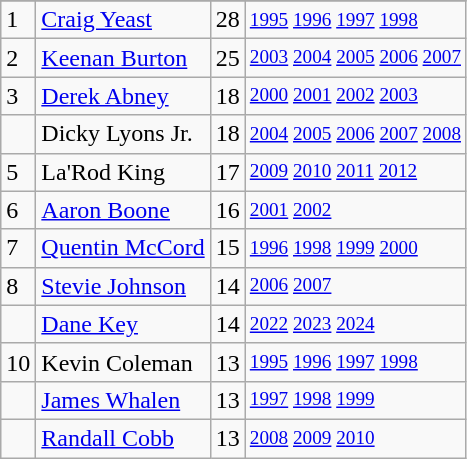<table class="wikitable">
<tr>
</tr>
<tr>
<td>1</td>
<td><a href='#'>Craig Yeast</a></td>
<td>28</td>
<td style="font-size:80%;"><a href='#'>1995</a> <a href='#'>1996</a> <a href='#'>1997</a> <a href='#'>1998</a></td>
</tr>
<tr>
<td>2</td>
<td><a href='#'>Keenan Burton</a></td>
<td>25</td>
<td style="font-size:80%;"><a href='#'>2003</a> <a href='#'>2004</a> <a href='#'>2005</a> <a href='#'>2006</a> <a href='#'>2007</a></td>
</tr>
<tr>
<td>3</td>
<td><a href='#'>Derek Abney</a></td>
<td>18</td>
<td style="font-size:80%;"><a href='#'>2000</a> <a href='#'>2001</a> <a href='#'>2002</a> <a href='#'>2003</a></td>
</tr>
<tr>
<td></td>
<td>Dicky Lyons Jr.</td>
<td>18</td>
<td style="font-size:80%;"><a href='#'>2004</a> <a href='#'>2005</a> <a href='#'>2006</a> <a href='#'>2007</a> <a href='#'>2008</a></td>
</tr>
<tr>
<td>5</td>
<td>La'Rod King</td>
<td>17</td>
<td style="font-size:80%;"><a href='#'>2009</a> <a href='#'>2010</a> <a href='#'>2011</a> <a href='#'>2012</a></td>
</tr>
<tr>
<td>6</td>
<td><a href='#'>Aaron Boone</a></td>
<td>16</td>
<td style="font-size:80%;"><a href='#'>2001</a> <a href='#'>2002</a></td>
</tr>
<tr>
<td>7</td>
<td><a href='#'>Quentin McCord</a></td>
<td>15</td>
<td style="font-size:80%;"><a href='#'>1996</a> <a href='#'>1998</a> <a href='#'>1999</a> <a href='#'>2000</a></td>
</tr>
<tr>
<td>8</td>
<td><a href='#'>Stevie Johnson</a></td>
<td>14</td>
<td style="font-size:80%;"><a href='#'>2006</a> <a href='#'>2007</a></td>
</tr>
<tr>
<td></td>
<td><a href='#'>Dane Key</a></td>
<td>14</td>
<td style="font-size:80%;"><a href='#'>2022</a> <a href='#'>2023</a> <a href='#'>2024</a></td>
</tr>
<tr>
<td>10</td>
<td>Kevin Coleman</td>
<td>13</td>
<td style="font-size:80%;"><a href='#'>1995</a> <a href='#'>1996</a> <a href='#'>1997</a> <a href='#'>1998</a></td>
</tr>
<tr>
<td></td>
<td><a href='#'>James Whalen</a></td>
<td>13</td>
<td style="font-size:80%;"><a href='#'>1997</a> <a href='#'>1998</a> <a href='#'>1999</a></td>
</tr>
<tr>
<td></td>
<td><a href='#'>Randall Cobb</a></td>
<td>13</td>
<td style="font-size:80%;"><a href='#'>2008</a> <a href='#'>2009</a> <a href='#'>2010</a></td>
</tr>
</table>
